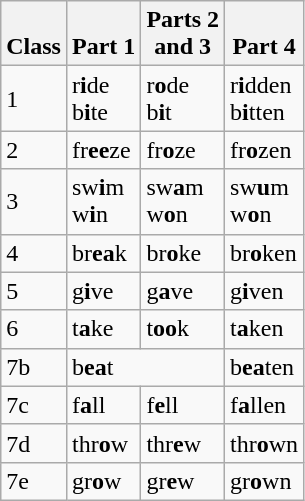<table class="wikitable">
<tr style="vertical-align:bottom;">
<th>Class</th>
<th>Part 1</th>
<th>Parts 2<br>and 3</th>
<th>Part 4</th>
</tr>
<tr>
<td>1</td>
<td>r<strong>i</strong>de<br>b<strong>i</strong>te</td>
<td>r<strong>o</strong>de<br>b<strong>i</strong>t</td>
<td>r<strong>i</strong>dden<br>b<strong>i</strong>tten</td>
</tr>
<tr>
<td>2</td>
<td>fr<strong>ee</strong>ze</td>
<td>fr<strong>o</strong>ze</td>
<td>fr<strong>o</strong>zen</td>
</tr>
<tr>
<td>3</td>
<td>sw<strong>i</strong>m<br>w<strong>i</strong>n</td>
<td>sw<strong>a</strong>m<br>w<strong>o</strong>n</td>
<td>sw<strong>u</strong>m<br>w<strong>o</strong>n</td>
</tr>
<tr>
<td>4</td>
<td>br<strong>ea</strong>k</td>
<td>br<strong>o</strong>ke</td>
<td>br<strong>o</strong>ken</td>
</tr>
<tr>
<td>5</td>
<td>g<strong>i</strong>ve</td>
<td>g<strong>a</strong>ve</td>
<td>g<strong>i</strong>ven</td>
</tr>
<tr>
<td>6</td>
<td>t<strong>a</strong>ke</td>
<td>t<strong>oo</strong>k</td>
<td>t<strong>a</strong>ken</td>
</tr>
<tr>
<td>7b</td>
<td colspan="2">b<strong>ea</strong>t</td>
<td>b<strong>ea</strong>ten</td>
</tr>
<tr>
<td>7c</td>
<td>f<strong>a</strong>ll</td>
<td>f<strong>e</strong>ll</td>
<td>f<strong>a</strong>llen</td>
</tr>
<tr>
<td>7d</td>
<td>thr<strong>o</strong>w</td>
<td>thr<strong>e</strong>w</td>
<td>thr<strong>o</strong>wn</td>
</tr>
<tr>
<td>7e</td>
<td>gr<strong>o</strong>w</td>
<td>gr<strong>e</strong>w</td>
<td>gr<strong>o</strong>wn</td>
</tr>
</table>
